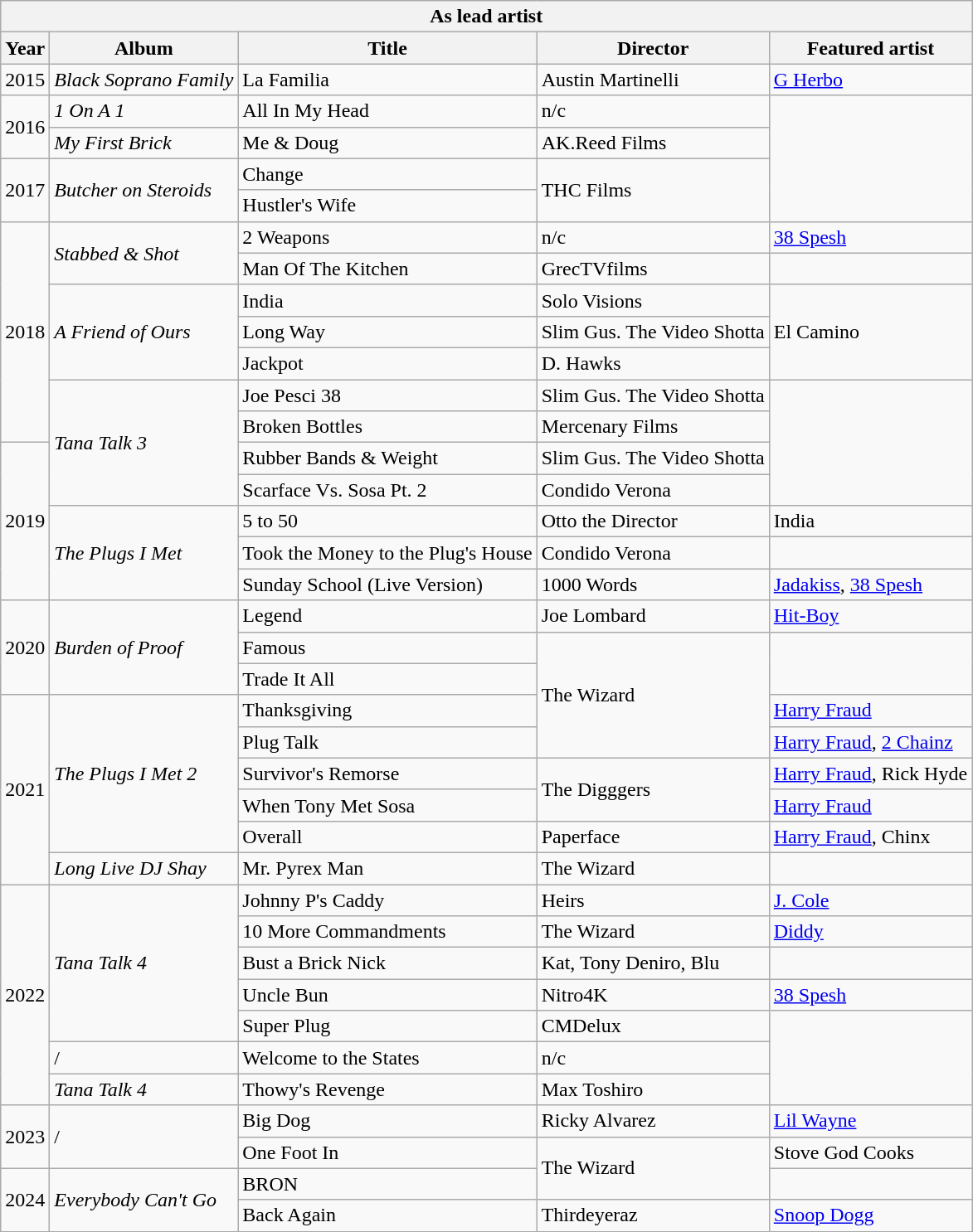<table class="wikitable">
<tr>
<th colspan="5">As lead artist</th>
</tr>
<tr>
<th>Year</th>
<th>Album</th>
<th>Title</th>
<th>Director</th>
<th>Featured artist</th>
</tr>
<tr>
<td>2015</td>
<td><em>Black Soprano Family</em></td>
<td>La Familia</td>
<td>Austin Martinelli</td>
<td><a href='#'>G Herbo</a></td>
</tr>
<tr>
<td rowspan="2">2016</td>
<td><em>1 On A 1</em></td>
<td>All In My Head</td>
<td>n/c</td>
<td rowspan="4"></td>
</tr>
<tr>
<td><em>My First Brick</em></td>
<td>Me & Doug</td>
<td>AK.Reed Films</td>
</tr>
<tr>
<td rowspan="2">2017</td>
<td rowspan="2"><em>Butcher on Steroids</em></td>
<td>Change</td>
<td rowspan="2">THC Films</td>
</tr>
<tr>
<td>Hustler's Wife</td>
</tr>
<tr>
<td rowspan="7">2018</td>
<td rowspan="2"><em>Stabbed & Shot</em></td>
<td>2 Weapons</td>
<td>n/c</td>
<td><a href='#'>38 Spesh</a></td>
</tr>
<tr>
<td>Man Of The Kitchen</td>
<td>GrecTVfilms</td>
<td></td>
</tr>
<tr>
<td rowspan="3"><em>A Friend of Ours</em></td>
<td>India</td>
<td>Solo Visions</td>
<td rowspan="3">El Camino</td>
</tr>
<tr>
<td>Long Way</td>
<td>Slim Gus. The Video Shotta</td>
</tr>
<tr>
<td>Jackpot</td>
<td>D. Hawks</td>
</tr>
<tr>
<td rowspan="4"><em>Tana Talk 3</em></td>
<td>Joe Pesci 38</td>
<td>Slim Gus. The Video Shotta</td>
<td rowspan="4"></td>
</tr>
<tr>
<td>Broken Bottles</td>
<td>Mercenary Films</td>
</tr>
<tr>
<td rowspan="5">2019</td>
<td>Rubber Bands & Weight</td>
<td>Slim Gus. The Video Shotta</td>
</tr>
<tr>
<td>Scarface Vs. Sosa Pt. 2</td>
<td>Condido Verona</td>
</tr>
<tr>
<td rowspan="3"><em>The Plugs I Met</em></td>
<td>5 to 50</td>
<td>Otto the Director</td>
<td>India</td>
</tr>
<tr>
<td>Took the Money to the Plug's House</td>
<td>Condido Verona</td>
<td></td>
</tr>
<tr>
<td>Sunday School (Live Version)</td>
<td>1000 Words</td>
<td><a href='#'>Jadakiss</a>, <a href='#'>38 Spesh</a></td>
</tr>
<tr>
<td rowspan="3">2020</td>
<td rowspan="3"><em>Burden of Proof</em></td>
<td>Legend</td>
<td>Joe Lombard</td>
<td><a href='#'>Hit-Boy</a></td>
</tr>
<tr>
<td>Famous</td>
<td rowspan="4">The Wizard</td>
<td rowspan="2"></td>
</tr>
<tr>
<td>Trade It All</td>
</tr>
<tr>
<td rowspan="6">2021</td>
<td rowspan="5"><em>The Plugs I Met 2</em></td>
<td>Thanksgiving</td>
<td><a href='#'>Harry Fraud</a></td>
</tr>
<tr>
<td>Plug Talk</td>
<td><a href='#'>Harry Fraud</a>, <a href='#'>2 Chainz</a></td>
</tr>
<tr>
<td>Survivor's Remorse</td>
<td rowspan="2">The Digggers</td>
<td><a href='#'>Harry Fraud</a>, Rick Hyde</td>
</tr>
<tr>
<td>When Tony Met Sosa</td>
<td><a href='#'>Harry Fraud</a></td>
</tr>
<tr>
<td>Overall</td>
<td>Paperface</td>
<td><a href='#'>Harry Fraud</a>, Chinx</td>
</tr>
<tr>
<td><em>Long Live DJ Shay</em></td>
<td>Mr. Pyrex Man</td>
<td>The Wizard</td>
<td></td>
</tr>
<tr>
<td rowspan="7">2022</td>
<td rowspan="5"><em>Tana Talk 4</em></td>
<td>Johnny P's Caddy</td>
<td>Heirs</td>
<td><a href='#'>J. Cole</a></td>
</tr>
<tr>
<td>10 More Commandments</td>
<td>The Wizard</td>
<td><a href='#'>Diddy</a></td>
</tr>
<tr>
<td>Bust a Brick Nick</td>
<td>Kat, Tony Deniro, Blu</td>
<td></td>
</tr>
<tr>
<td>Uncle Bun</td>
<td>Nitro4K</td>
<td><a href='#'>38 Spesh</a></td>
</tr>
<tr>
<td>Super Plug</td>
<td>CMDelux</td>
<td rowspan="3"></td>
</tr>
<tr>
<td>/</td>
<td>Welcome to the States</td>
<td>n/c</td>
</tr>
<tr>
<td><em>Tana Talk 4</em></td>
<td>Thowy's Revenge</td>
<td>Max Toshiro</td>
</tr>
<tr>
<td rowspan="2">2023</td>
<td rowspan="2">/</td>
<td>Big Dog</td>
<td>Ricky Alvarez</td>
<td><a href='#'>Lil Wayne</a></td>
</tr>
<tr>
<td>One Foot In</td>
<td rowspan="2">The Wizard</td>
<td>Stove God Cooks</td>
</tr>
<tr>
<td rowspan="2">2024</td>
<td rowspan="2"><em>Everybody Can't Go</em></td>
<td>BRON</td>
<td></td>
</tr>
<tr>
<td>Back Again</td>
<td>Thirdeyeraz</td>
<td><a href='#'>Snoop Dogg</a></td>
</tr>
</table>
